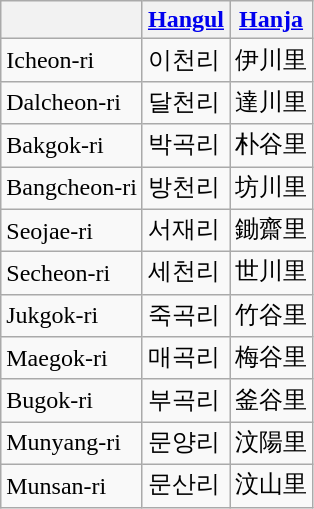<table class="wikitable">
<tr>
<th></th>
<th><a href='#'>Hangul</a></th>
<th><a href='#'>Hanja</a></th>
</tr>
<tr>
<td>Icheon-ri</td>
<td>이천리</td>
<td>伊川里</td>
</tr>
<tr>
<td>Dalcheon-ri</td>
<td>달천리</td>
<td>達川里</td>
</tr>
<tr>
<td>Bakgok-ri</td>
<td>박곡리</td>
<td>朴谷里</td>
</tr>
<tr>
<td>Bangcheon-ri</td>
<td>방천리</td>
<td>坊川里</td>
</tr>
<tr>
<td>Seojae-ri</td>
<td>서재리</td>
<td>鋤齋里</td>
</tr>
<tr>
<td>Secheon-ri</td>
<td>세천리</td>
<td>世川里</td>
</tr>
<tr>
<td>Jukgok-ri</td>
<td>죽곡리</td>
<td>竹谷里</td>
</tr>
<tr>
<td>Maegok-ri</td>
<td>매곡리</td>
<td>梅谷里</td>
</tr>
<tr>
<td>Bugok-ri</td>
<td>부곡리</td>
<td>釜谷里</td>
</tr>
<tr>
<td>Munyang-ri</td>
<td>문양리</td>
<td>汶陽里</td>
</tr>
<tr>
<td>Munsan-ri</td>
<td>문산리</td>
<td>汶山里</td>
</tr>
</table>
